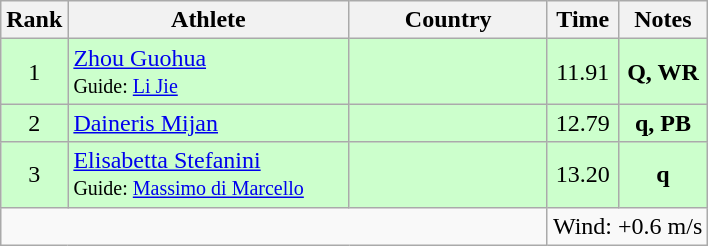<table class="wikitable sortable" style="text-align:center">
<tr>
<th>Rank</th>
<th style="width:180px">Athlete</th>
<th style="width:125px">Country</th>
<th>Time</th>
<th>Notes</th>
</tr>
<tr style="background:#cfc;">
<td>1</td>
<td style="text-align:left;"><a href='#'>Zhou Guohua</a><br><small>Guide: <a href='#'>Li Jie</a></small></td>
<td style="text-align:left;"></td>
<td>11.91</td>
<td><strong>Q, WR</strong></td>
</tr>
<tr style="background:#cfc;">
<td>2</td>
<td style="text-align:left;"><a href='#'>Daineris Mijan</a></td>
<td style="text-align:left;"></td>
<td>12.79</td>
<td><strong>q, PB</strong></td>
</tr>
<tr style="background:#cfc;">
<td>3</td>
<td style="text-align:left;"><a href='#'>Elisabetta Stefanini</a><br><small>Guide: <a href='#'>Massimo di Marcello</a></small></td>
<td style="text-align:left;"></td>
<td>13.20</td>
<td><strong>q</strong></td>
</tr>
<tr class="sortbottom">
<td colspan="3"></td>
<td colspan="2">Wind: +0.6 m/s</td>
</tr>
</table>
